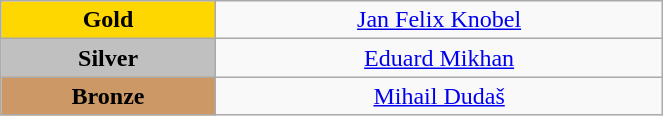<table class="wikitable" style="text-align:center; " width="35%">
<tr>
<td bgcolor="gold"><strong>Gold</strong></td>
<td><a href='#'>Jan Felix Knobel</a><br>  <small><em></em></small></td>
</tr>
<tr>
<td bgcolor="silver"><strong>Silver</strong></td>
<td><a href='#'>Eduard Mikhan</a><br>  <small><em></em></small></td>
</tr>
<tr>
<td bgcolor="CC9966"><strong>Bronze</strong></td>
<td><a href='#'>Mihail Dudaš</a><br>  <small><em></em></small></td>
</tr>
</table>
